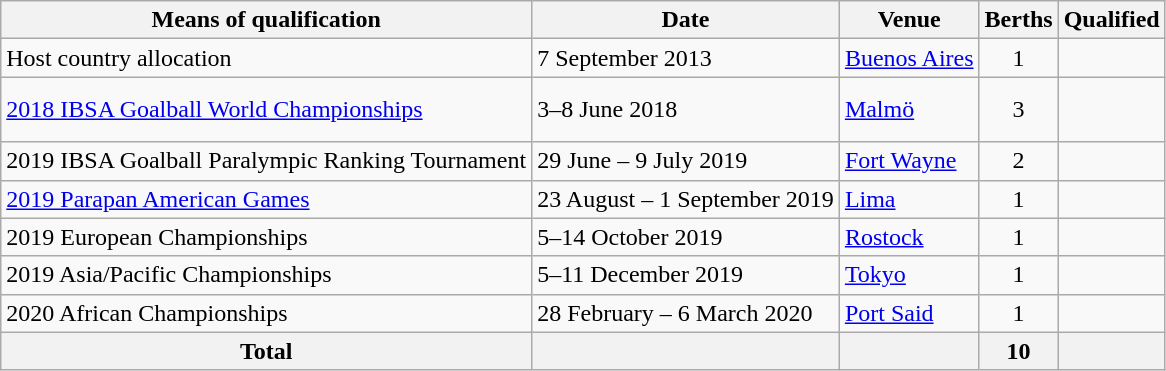<table class="wikitable">
<tr>
<th>Means of qualification</th>
<th>Date</th>
<th>Venue</th>
<th>Berths</th>
<th>Qualified</th>
</tr>
<tr>
<td>Host country allocation</td>
<td>7 September 2013</td>
<td> <a href='#'>Buenos Aires</a></td>
<td align="center">1</td>
<td></td>
</tr>
<tr>
<td><a href='#'>2018 IBSA Goalball World Championships</a></td>
<td>3–8 June 2018</td>
<td> <a href='#'>Malmö</a></td>
<td align="center">3</td>
<td><br><br></td>
</tr>
<tr>
<td>2019 IBSA Goalball Paralympic Ranking Tournament</td>
<td>29 June – 9 July 2019</td>
<td> <a href='#'>Fort Wayne</a></td>
<td align="center">2</td>
<td><br></td>
</tr>
<tr>
<td><a href='#'>2019 Parapan American Games</a></td>
<td>23 August – 1 September 2019</td>
<td> <a href='#'>Lima</a></td>
<td align="center">1</td>
<td></td>
</tr>
<tr>
<td>2019 European Championships</td>
<td>5–14 October 2019</td>
<td> <a href='#'>Rostock</a></td>
<td align="center">1</td>
<td></td>
</tr>
<tr>
<td>2019 Asia/Pacific Championships</td>
<td>5–11 December 2019</td>
<td> <a href='#'>Tokyo</a></td>
<td align="center">1</td>
<td></td>
</tr>
<tr>
<td>2020 African Championships</td>
<td>28 February – 6 March 2020</td>
<td> <a href='#'>Port Said</a></td>
<td align="center">1</td>
<td></td>
</tr>
<tr>
<th>Total</th>
<th></th>
<th></th>
<th align="center">10</th>
<th></th>
</tr>
</table>
